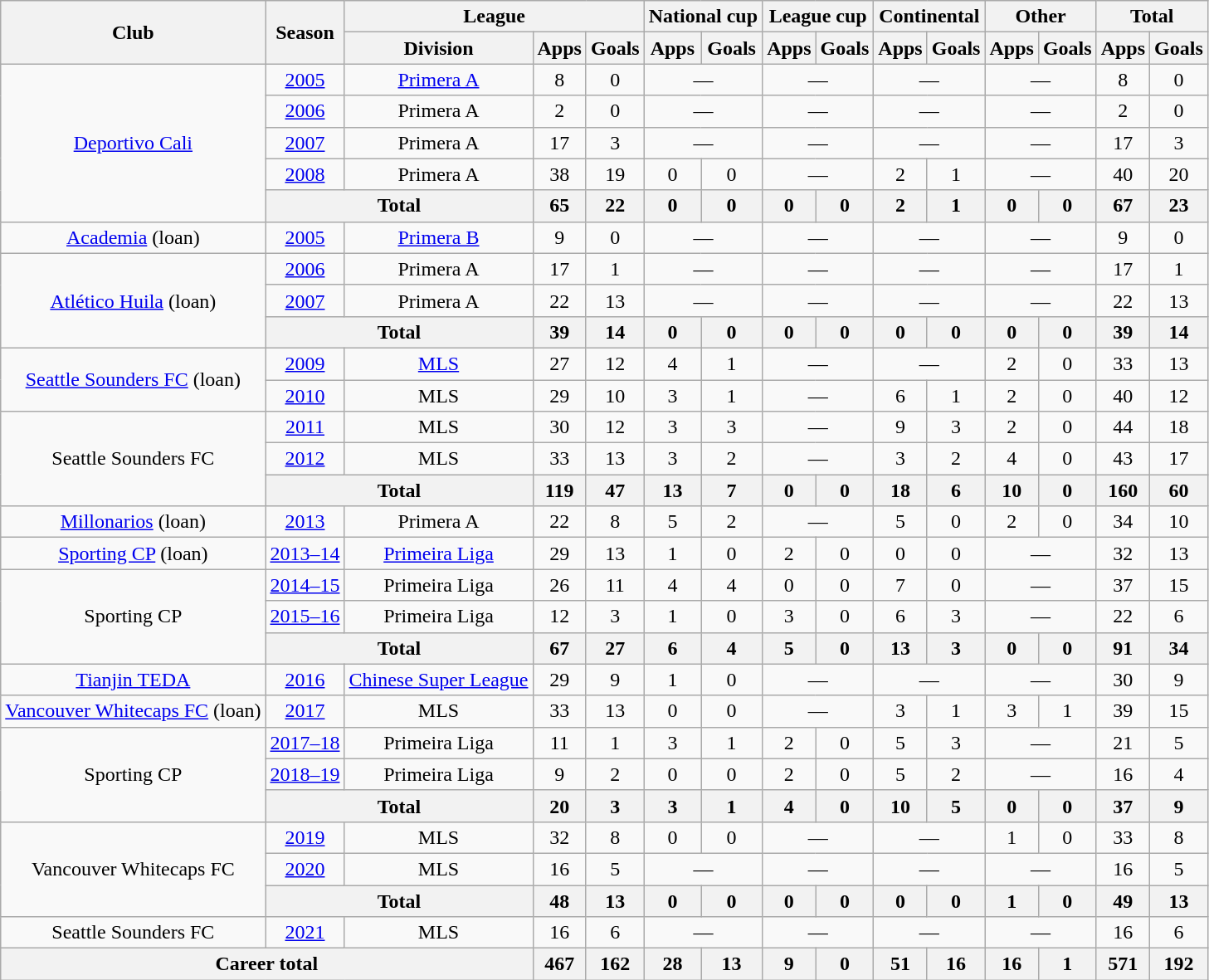<table class="wikitable" style="text-align:center">
<tr>
<th rowspan="2">Club</th>
<th rowspan="2">Season</th>
<th colspan="3">League</th>
<th colspan="2">National cup</th>
<th colspan="2">League cup</th>
<th colspan="2">Continental</th>
<th colspan="2">Other</th>
<th colspan="2">Total</th>
</tr>
<tr>
<th>Division</th>
<th>Apps</th>
<th>Goals</th>
<th>Apps</th>
<th>Goals</th>
<th>Apps</th>
<th>Goals</th>
<th>Apps</th>
<th>Goals</th>
<th>Apps</th>
<th>Goals</th>
<th>Apps</th>
<th>Goals</th>
</tr>
<tr>
<td rowspan="5"><a href='#'>Deportivo Cali</a></td>
<td><a href='#'>2005</a></td>
<td><a href='#'>Primera A</a></td>
<td>8</td>
<td>0</td>
<td colspan="2">—</td>
<td colspan="2">—</td>
<td colspan="2">—</td>
<td colspan="2">—</td>
<td>8</td>
<td>0</td>
</tr>
<tr>
<td><a href='#'>2006</a></td>
<td>Primera A</td>
<td>2</td>
<td>0</td>
<td colspan="2">—</td>
<td colspan="2">—</td>
<td colspan="2">—</td>
<td colspan="2">—</td>
<td>2</td>
<td>0</td>
</tr>
<tr>
<td><a href='#'>2007</a></td>
<td>Primera A</td>
<td>17</td>
<td>3</td>
<td colspan="2">—</td>
<td colspan="2">—</td>
<td colspan="2">—</td>
<td colspan="2">—</td>
<td>17</td>
<td>3</td>
</tr>
<tr>
<td><a href='#'>2008</a></td>
<td>Primera A</td>
<td>38</td>
<td>19</td>
<td>0</td>
<td>0</td>
<td colspan="2">—</td>
<td>2</td>
<td>1</td>
<td colspan="2">—</td>
<td>40</td>
<td>20</td>
</tr>
<tr>
<th colspan="2">Total</th>
<th>65</th>
<th>22</th>
<th>0</th>
<th>0</th>
<th>0</th>
<th>0</th>
<th>2</th>
<th>1</th>
<th>0</th>
<th>0</th>
<th>67</th>
<th>23</th>
</tr>
<tr>
<td><a href='#'>Academia</a> (loan)</td>
<td><a href='#'>2005</a></td>
<td><a href='#'>Primera B</a></td>
<td>9</td>
<td>0</td>
<td colspan="2">—</td>
<td colspan="2">—</td>
<td colspan="2">—</td>
<td colspan="2">—</td>
<td>9</td>
<td>0</td>
</tr>
<tr>
<td rowspan="3"><a href='#'>Atlético Huila</a> (loan)</td>
<td><a href='#'>2006</a></td>
<td>Primera A</td>
<td>17</td>
<td>1</td>
<td colspan="2">—</td>
<td colspan="2">—</td>
<td colspan="2">—</td>
<td colspan="2">—</td>
<td>17</td>
<td>1</td>
</tr>
<tr>
<td><a href='#'>2007</a></td>
<td>Primera A</td>
<td>22</td>
<td>13</td>
<td colspan="2">—</td>
<td colspan="2">—</td>
<td colspan="2">—</td>
<td colspan="2">—</td>
<td>22</td>
<td>13</td>
</tr>
<tr>
<th colspan="2">Total</th>
<th>39</th>
<th>14</th>
<th>0</th>
<th>0</th>
<th>0</th>
<th>0</th>
<th>0</th>
<th>0</th>
<th>0</th>
<th>0</th>
<th>39</th>
<th>14</th>
</tr>
<tr>
<td rowspan="2"><a href='#'>Seattle Sounders FC</a> (loan)</td>
<td><a href='#'>2009</a></td>
<td><a href='#'>MLS</a></td>
<td>27</td>
<td>12</td>
<td>4</td>
<td>1</td>
<td colspan="2">—</td>
<td colspan="2">—</td>
<td>2</td>
<td>0</td>
<td>33</td>
<td>13</td>
</tr>
<tr>
<td><a href='#'>2010</a></td>
<td>MLS</td>
<td>29</td>
<td>10</td>
<td>3</td>
<td>1</td>
<td colspan="2">—</td>
<td>6</td>
<td>1</td>
<td>2</td>
<td>0</td>
<td>40</td>
<td>12</td>
</tr>
<tr>
<td rowspan="3">Seattle Sounders FC</td>
<td><a href='#'>2011</a></td>
<td>MLS</td>
<td>30</td>
<td>12</td>
<td>3</td>
<td>3</td>
<td colspan="2">—</td>
<td>9</td>
<td>3</td>
<td>2</td>
<td>0</td>
<td>44</td>
<td>18</td>
</tr>
<tr>
<td><a href='#'>2012</a></td>
<td>MLS</td>
<td>33</td>
<td>13</td>
<td>3</td>
<td>2</td>
<td colspan="2">—</td>
<td>3</td>
<td>2</td>
<td>4</td>
<td>0</td>
<td>43</td>
<td>17</td>
</tr>
<tr>
<th colspan="2">Total</th>
<th>119</th>
<th>47</th>
<th>13</th>
<th>7</th>
<th>0</th>
<th>0</th>
<th>18</th>
<th>6</th>
<th>10</th>
<th>0</th>
<th>160</th>
<th>60</th>
</tr>
<tr>
<td><a href='#'>Millonarios</a> (loan)</td>
<td><a href='#'>2013</a></td>
<td>Primera A</td>
<td>22</td>
<td>8</td>
<td>5</td>
<td>2</td>
<td colspan="2">—</td>
<td>5</td>
<td>0</td>
<td>2</td>
<td>0</td>
<td>34</td>
<td>10</td>
</tr>
<tr>
<td><a href='#'>Sporting CP</a> (loan)</td>
<td><a href='#'>2013–14</a></td>
<td><a href='#'>Primeira Liga</a></td>
<td>29</td>
<td>13</td>
<td>1</td>
<td>0</td>
<td>2</td>
<td>0</td>
<td>0</td>
<td>0</td>
<td colspan="2">—</td>
<td>32</td>
<td>13</td>
</tr>
<tr>
<td rowspan="3">Sporting CP</td>
<td><a href='#'>2014–15</a></td>
<td>Primeira Liga</td>
<td>26</td>
<td>11</td>
<td>4</td>
<td>4</td>
<td>0</td>
<td>0</td>
<td>7</td>
<td>0</td>
<td colspan="2">—</td>
<td>37</td>
<td>15</td>
</tr>
<tr>
<td><a href='#'>2015–16</a></td>
<td>Primeira Liga</td>
<td>12</td>
<td>3</td>
<td>1</td>
<td>0</td>
<td>3</td>
<td>0</td>
<td>6</td>
<td>3</td>
<td colspan="2">—</td>
<td>22</td>
<td>6</td>
</tr>
<tr>
<th colspan="2">Total</th>
<th>67</th>
<th>27</th>
<th>6</th>
<th>4</th>
<th>5</th>
<th>0</th>
<th>13</th>
<th>3</th>
<th>0</th>
<th>0</th>
<th>91</th>
<th>34</th>
</tr>
<tr>
<td><a href='#'>Tianjin TEDA</a></td>
<td><a href='#'>2016</a></td>
<td><a href='#'>Chinese Super League</a></td>
<td>29</td>
<td>9</td>
<td>1</td>
<td>0</td>
<td colspan="2">—</td>
<td colspan="2">—</td>
<td colspan="2">—</td>
<td>30</td>
<td>9</td>
</tr>
<tr>
<td><a href='#'>Vancouver Whitecaps FC</a> (loan)</td>
<td><a href='#'>2017</a></td>
<td>MLS</td>
<td>33</td>
<td>13</td>
<td>0</td>
<td>0</td>
<td colspan="2">—</td>
<td>3</td>
<td>1</td>
<td>3</td>
<td>1</td>
<td>39</td>
<td>15</td>
</tr>
<tr>
<td rowspan="3">Sporting CP</td>
<td><a href='#'>2017–18</a></td>
<td>Primeira Liga</td>
<td>11</td>
<td>1</td>
<td>3</td>
<td>1</td>
<td>2</td>
<td>0</td>
<td>5</td>
<td>3</td>
<td colspan="2">—</td>
<td>21</td>
<td>5</td>
</tr>
<tr>
<td><a href='#'>2018–19</a></td>
<td>Primeira Liga</td>
<td>9</td>
<td>2</td>
<td>0</td>
<td>0</td>
<td>2</td>
<td>0</td>
<td>5</td>
<td>2</td>
<td colspan="2">—</td>
<td>16</td>
<td>4</td>
</tr>
<tr>
<th colspan="2">Total</th>
<th>20</th>
<th>3</th>
<th>3</th>
<th>1</th>
<th>4</th>
<th>0</th>
<th>10</th>
<th>5</th>
<th>0</th>
<th>0</th>
<th>37</th>
<th>9</th>
</tr>
<tr>
<td rowspan="3">Vancouver Whitecaps FC</td>
<td><a href='#'>2019</a></td>
<td>MLS</td>
<td>32</td>
<td>8</td>
<td>0</td>
<td>0</td>
<td colspan="2">—</td>
<td colspan="2">—</td>
<td>1</td>
<td>0</td>
<td>33</td>
<td>8</td>
</tr>
<tr>
<td><a href='#'>2020</a></td>
<td>MLS</td>
<td>16</td>
<td>5</td>
<td colspan="2">—</td>
<td colspan="2">—</td>
<td colspan="2">—</td>
<td colspan="2">—</td>
<td>16</td>
<td>5</td>
</tr>
<tr>
<th colspan="2">Total</th>
<th>48</th>
<th>13</th>
<th>0</th>
<th>0</th>
<th>0</th>
<th>0</th>
<th>0</th>
<th>0</th>
<th>1</th>
<th>0</th>
<th>49</th>
<th>13</th>
</tr>
<tr>
<td>Seattle Sounders FC</td>
<td><a href='#'>2021</a></td>
<td>MLS</td>
<td>16</td>
<td>6</td>
<td colspan="2">—</td>
<td colspan="2">—</td>
<td colspan="2">—</td>
<td colspan="2">—</td>
<td>16</td>
<td>6</td>
</tr>
<tr>
<th colspan="3">Career total</th>
<th>467</th>
<th>162</th>
<th>28</th>
<th>13</th>
<th>9</th>
<th>0</th>
<th>51</th>
<th>16</th>
<th>16</th>
<th>1</th>
<th>571</th>
<th>192</th>
</tr>
</table>
